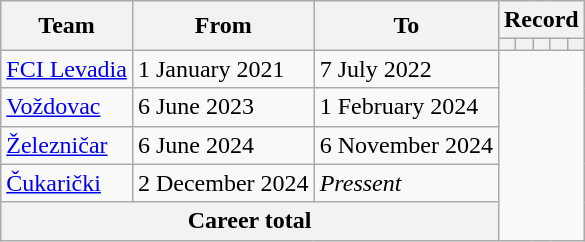<table class="wikitable" style="text-align:center">
<tr>
<th rowspan=2>Team</th>
<th rowspan=2>From</th>
<th rowspan=2>To</th>
<th colspan=8>Record</th>
</tr>
<tr>
<th></th>
<th></th>
<th></th>
<th></th>
<th></th>
</tr>
<tr>
<td align=left><a href='#'>FCI Levadia</a></td>
<td align=left>1 January 2021</td>
<td align=left>7 July 2022<br></td>
</tr>
<tr>
<td align=left><a href='#'>Voždovac</a></td>
<td align=left>6 June 2023</td>
<td align=left>1 February 2024<br></td>
</tr>
<tr>
<td align=left><a href='#'>Železničar</a></td>
<td align=left>6 June 2024</td>
<td align=left>6 November 2024<br></td>
</tr>
<tr>
<td align=left><a href='#'>Čukarički</a></td>
<td align=left>2 December 2024</td>
<td align=left><em>Pressent</em><br></td>
</tr>
<tr>
<th colspan=3>Career total<br></th>
</tr>
</table>
